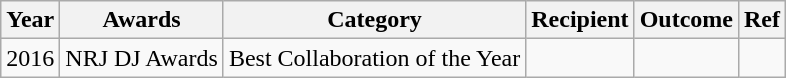<table class="wikitable sortable">
<tr>
<th>Year</th>
<th>Awards</th>
<th>Category</th>
<th>Recipient</th>
<th>Outcome</th>
<th>Ref</th>
</tr>
<tr>
<td>2016</td>
<td>NRJ DJ Awards</td>
<td>Best Collaboration of the Year</td>
<td></td>
<td></td>
<td></td>
</tr>
</table>
